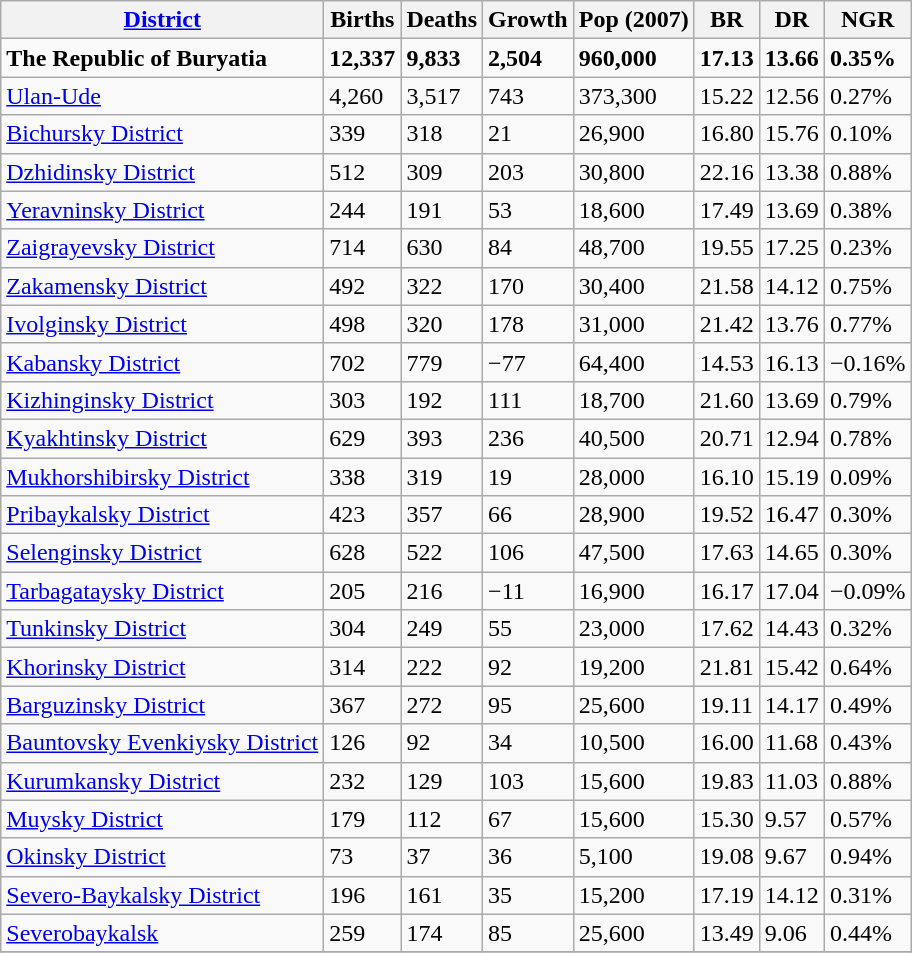<table class="wikitable sortable">
<tr>
<th><strong><a href='#'>District</a></strong></th>
<th><strong>Births</strong></th>
<th><strong>Deaths</strong></th>
<th><strong>Growth</strong></th>
<th><strong>Pop (2007)</strong></th>
<th><strong>BR</strong></th>
<th><strong>DR</strong></th>
<th><strong>NGR</strong></th>
</tr>
<tr --->
<td><strong>The Republic of Buryatia</strong></td>
<td><strong>12,337</strong></td>
<td><strong>9,833</strong></td>
<td><strong>2,504</strong></td>
<td><strong>960,000</strong></td>
<td><strong>17.13</strong></td>
<td><strong>13.66</strong></td>
<td><strong>0.35%</strong></td>
</tr>
<tr --->
<td><a href='#'>Ulan-Ude</a></td>
<td>4,260</td>
<td>3,517</td>
<td>743</td>
<td>373,300</td>
<td>15.22</td>
<td>12.56</td>
<td>0.27%</td>
</tr>
<tr --->
<td><a href='#'>Bichursky District</a></td>
<td>339</td>
<td>318</td>
<td>21</td>
<td>26,900</td>
<td>16.80</td>
<td>15.76</td>
<td>0.10%</td>
</tr>
<tr --->
<td><a href='#'>Dzhidinsky District</a></td>
<td>512</td>
<td>309</td>
<td>203</td>
<td>30,800</td>
<td>22.16</td>
<td>13.38</td>
<td>0.88%</td>
</tr>
<tr --->
<td><a href='#'>Yeravninsky District</a></td>
<td>244</td>
<td>191</td>
<td>53</td>
<td>18,600</td>
<td>17.49</td>
<td>13.69</td>
<td>0.38%</td>
</tr>
<tr --->
<td><a href='#'>Zaigrayevsky District</a></td>
<td>714</td>
<td>630</td>
<td>84</td>
<td>48,700</td>
<td>19.55</td>
<td>17.25</td>
<td>0.23%</td>
</tr>
<tr --->
<td><a href='#'>Zakamensky District</a></td>
<td>492</td>
<td>322</td>
<td>170</td>
<td>30,400</td>
<td>21.58</td>
<td>14.12</td>
<td>0.75%</td>
</tr>
<tr --->
<td><a href='#'>Ivolginsky District</a></td>
<td>498</td>
<td>320</td>
<td>178</td>
<td>31,000</td>
<td>21.42</td>
<td>13.76</td>
<td>0.77%</td>
</tr>
<tr --->
<td><a href='#'>Kabansky District</a></td>
<td>702</td>
<td>779</td>
<td>−77</td>
<td>64,400</td>
<td>14.53</td>
<td>16.13</td>
<td>−0.16%</td>
</tr>
<tr --->
<td><a href='#'>Kizhinginsky District</a></td>
<td>303</td>
<td>192</td>
<td>111</td>
<td>18,700</td>
<td>21.60</td>
<td>13.69</td>
<td>0.79%</td>
</tr>
<tr --->
<td><a href='#'>Kyakhtinsky District</a></td>
<td>629</td>
<td>393</td>
<td>236</td>
<td>40,500</td>
<td>20.71</td>
<td>12.94</td>
<td>0.78%</td>
</tr>
<tr --->
<td><a href='#'>Mukhorshibirsky District</a></td>
<td>338</td>
<td>319</td>
<td>19</td>
<td>28,000</td>
<td>16.10</td>
<td>15.19</td>
<td>0.09%</td>
</tr>
<tr --->
<td><a href='#'>Pribaykalsky District</a></td>
<td>423</td>
<td>357</td>
<td>66</td>
<td>28,900</td>
<td>19.52</td>
<td>16.47</td>
<td>0.30%</td>
</tr>
<tr --->
<td><a href='#'>Selenginsky District</a></td>
<td>628</td>
<td>522</td>
<td>106</td>
<td>47,500</td>
<td>17.63</td>
<td>14.65</td>
<td>0.30%</td>
</tr>
<tr --->
<td><a href='#'>Tarbagataysky District</a></td>
<td>205</td>
<td>216</td>
<td>−11</td>
<td>16,900</td>
<td>16.17</td>
<td>17.04</td>
<td>−0.09%</td>
</tr>
<tr --->
<td><a href='#'>Tunkinsky District</a></td>
<td>304</td>
<td>249</td>
<td>55</td>
<td>23,000</td>
<td>17.62</td>
<td>14.43</td>
<td>0.32%</td>
</tr>
<tr --->
<td><a href='#'>Khorinsky District</a></td>
<td>314</td>
<td>222</td>
<td>92</td>
<td>19,200</td>
<td>21.81</td>
<td>15.42</td>
<td>0.64%</td>
</tr>
<tr --->
<td><a href='#'>Barguzinsky District</a></td>
<td>367</td>
<td>272</td>
<td>95</td>
<td>25,600</td>
<td>19.11</td>
<td>14.17</td>
<td>0.49%</td>
</tr>
<tr --->
<td><a href='#'>Bauntovsky Evenkiysky District</a></td>
<td>126</td>
<td>92</td>
<td>34</td>
<td>10,500</td>
<td>16.00</td>
<td>11.68</td>
<td>0.43%</td>
</tr>
<tr --->
<td><a href='#'>Kurumkansky District</a></td>
<td>232</td>
<td>129</td>
<td>103</td>
<td>15,600</td>
<td>19.83</td>
<td>11.03</td>
<td>0.88%</td>
</tr>
<tr --->
<td><a href='#'>Muysky District</a></td>
<td>179</td>
<td>112</td>
<td>67</td>
<td>15,600</td>
<td>15.30</td>
<td>9.57</td>
<td>0.57%</td>
</tr>
<tr --->
<td><a href='#'>Okinsky District</a></td>
<td>73</td>
<td>37</td>
<td>36</td>
<td>5,100</td>
<td>19.08</td>
<td>9.67</td>
<td>0.94%</td>
</tr>
<tr --->
<td><a href='#'>Severo-Baykalsky District</a></td>
<td>196</td>
<td>161</td>
<td>35</td>
<td>15,200</td>
<td>17.19</td>
<td>14.12</td>
<td>0.31%</td>
</tr>
<tr --->
<td><a href='#'>Severobaykalsk</a></td>
<td>259</td>
<td>174</td>
<td>85</td>
<td>25,600</td>
<td>13.49</td>
<td>9.06</td>
<td>0.44%</td>
</tr>
<tr --->
</tr>
</table>
